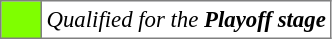<table bgcolor="#f7f8ff" cellpadding="3" cellspacing="0" border="1" style="font-size: 95%; border: gray solid 1px; border-collapse: collapse;text-align:center;">
<tr>
<td style="background: #7fff00;" width="20"></td>
<td bgcolor="#ffffff" align="left"><em>Qualified for the <strong>Playoff stage</strong> </em></td>
</tr>
</table>
